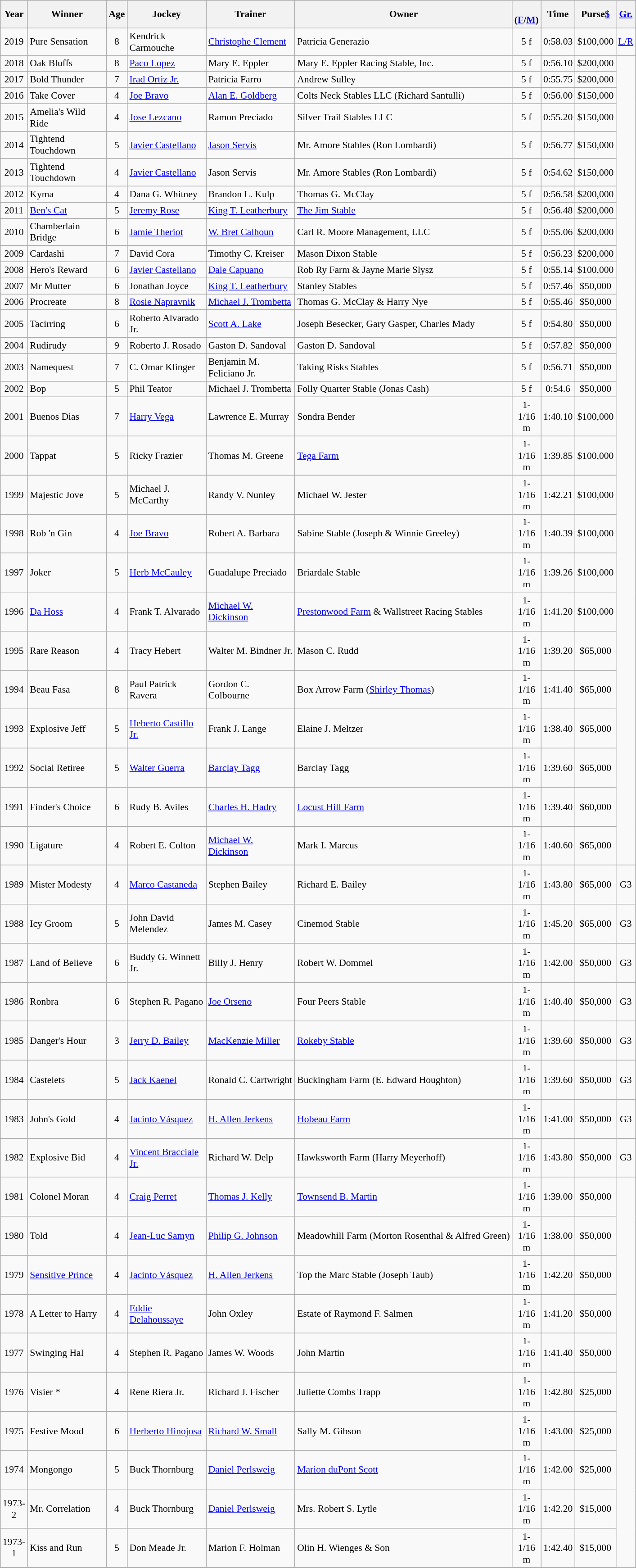<table class="wikitable sortable" style="font-size:90%">
<tr>
<th style="width:25px">Year</th>
<th style="width:110px">Winner</th>
<th style="width:20px">Age</th>
<th style="width:110px">Jockey</th>
<th style="width:125px">Trainer</th>
<th>Owner<br></th>
<th style="width:35px"><br> <span>(<a href='#'>F</a>/<a href='#'>M</a>)</span></th>
<th style="width:25px">Time</th>
<th style="width:35px">Purse<a href='#'>$</a></th>
<th style="width:20px"><a href='#'>Gr.</a></th>
</tr>
<tr>
<td align=center>2019</td>
<td>Pure Sensation</td>
<td align=center>8</td>
<td>Kendrick Carmouche</td>
<td><a href='#'>Christophe Clement</a></td>
<td>Patricia Generazio</td>
<td align=center>5 f</td>
<td align=center>0:58.03</td>
<td align=center>$100,000</td>
<td><a href='#'>L/R</a></td>
</tr>
<tr>
<td align=center>2018</td>
<td>Oak Bluffs</td>
<td align=center>8</td>
<td><a href='#'>Paco Lopez</a></td>
<td>Mary E. Eppler</td>
<td>Mary E. Eppler Racing Stable, Inc.</td>
<td align=center>5 f</td>
<td align=center>0:56.10</td>
<td align=center>$200,000</td>
</tr>
<tr>
<td align=center>2017</td>
<td>Bold Thunder</td>
<td align=center>7</td>
<td><a href='#'>Irad Ortiz Jr.</a></td>
<td>Patricia Farro</td>
<td>Andrew Sulley</td>
<td align=center>5 f</td>
<td align=center>0:55.75</td>
<td align=center>$200,000</td>
</tr>
<tr>
<td align=center>2016</td>
<td>Take Cover</td>
<td align=center>4</td>
<td><a href='#'>Joe Bravo</a></td>
<td><a href='#'>Alan E. Goldberg</a></td>
<td>Colts Neck Stables LLC (Richard Santulli)</td>
<td align=center>5 f</td>
<td align=center>0:56.00</td>
<td align=center>$150,000</td>
</tr>
<tr>
<td align=center>2015</td>
<td>Amelia's Wild Ride</td>
<td align=center>4</td>
<td><a href='#'>Jose Lezcano</a></td>
<td>Ramon Preciado</td>
<td>Silver Trail Stables LLC</td>
<td align=center>5 f</td>
<td align=center>0:55.20</td>
<td align=center>$150,000</td>
</tr>
<tr>
<td align=center>2014</td>
<td>Tightend Touchdown</td>
<td align=center>5</td>
<td><a href='#'>Javier Castellano</a></td>
<td><a href='#'>Jason Servis</a></td>
<td>Mr. Amore Stables (Ron Lombardi)</td>
<td align=center>5 f</td>
<td align=center>0:56.77</td>
<td align=center>$150,000</td>
</tr>
<tr>
<td align=center>2013</td>
<td>Tightend Touchdown</td>
<td align=center>4</td>
<td><a href='#'>Javier Castellano</a></td>
<td>Jason Servis</td>
<td>Mr. Amore Stables (Ron Lombardi)</td>
<td align=center>5 f</td>
<td align=center>0:54.62</td>
<td align=center>$150,000</td>
</tr>
<tr>
<td align=center>2012</td>
<td>Kyma</td>
<td align=center>4</td>
<td>Dana G. Whitney</td>
<td>Brandon L. Kulp</td>
<td>Thomas G. McClay</td>
<td align=center>5 f</td>
<td align=center>0:56.58</td>
<td align=center>$200,000</td>
</tr>
<tr>
<td align=center>2011</td>
<td><a href='#'>Ben's Cat</a></td>
<td align=center>5</td>
<td><a href='#'>Jeremy Rose</a></td>
<td><a href='#'>King T. Leatherbury</a></td>
<td><a href='#'>The Jim Stable</a></td>
<td align=center>5 f</td>
<td align=center>0:56.48</td>
<td align=center>$200,000</td>
</tr>
<tr>
<td align=center>2010</td>
<td>Chamberlain Bridge</td>
<td align=center>6</td>
<td><a href='#'>Jamie Theriot</a></td>
<td><a href='#'>W. Bret Calhoun</a></td>
<td>Carl R. Moore Management, LLC</td>
<td align=center>5 f</td>
<td align=center>0:55.06</td>
<td align=center>$200,000</td>
</tr>
<tr>
<td align=center>2009</td>
<td>Cardashi</td>
<td align=center>7</td>
<td>David Cora</td>
<td>Timothy C. Kreiser</td>
<td>Mason Dixon Stable</td>
<td align=center>5 f</td>
<td align=center>0:56.23</td>
<td align=center>$200,000</td>
</tr>
<tr>
<td align=center>2008</td>
<td>Hero's Reward</td>
<td align=center>6</td>
<td><a href='#'>Javier Castellano</a></td>
<td><a href='#'>Dale Capuano</a></td>
<td>Rob Ry Farm & Jayne Marie Slysz</td>
<td align=center>5 f</td>
<td align=center>0:55.14</td>
<td align=center>$100,000</td>
</tr>
<tr>
<td align=center>2007</td>
<td>Mr Mutter</td>
<td align=center>6</td>
<td>Jonathan Joyce</td>
<td><a href='#'>King T. Leatherbury</a></td>
<td>Stanley Stables</td>
<td align=center>5 f</td>
<td align=center>0:57.46</td>
<td align=center>$50,000</td>
</tr>
<tr>
<td align=center>2006</td>
<td>Procreate</td>
<td align=center>8</td>
<td><a href='#'>Rosie Napravnik</a></td>
<td><a href='#'>Michael J. Trombetta</a></td>
<td>Thomas G. McClay & Harry Nye</td>
<td align=center>5 f</td>
<td align=center>0:55.46</td>
<td align=center>$50,000</td>
</tr>
<tr>
<td align=center>2005</td>
<td>Tacirring</td>
<td align=center>6</td>
<td>Roberto Alvarado Jr.</td>
<td><a href='#'>Scott A. Lake</a></td>
<td>Joseph Besecker, Gary Gasper, Charles Mady</td>
<td align=center>5 f</td>
<td align=center>0:54.80</td>
<td align=center>$50,000</td>
</tr>
<tr>
<td align=center>2004</td>
<td>Rudirudy</td>
<td align=center>9</td>
<td>Roberto J. Rosado</td>
<td>Gaston D. Sandoval</td>
<td>Gaston D. Sandoval</td>
<td align=center>5 f</td>
<td align=center>0:57.82</td>
<td align=center>$50,000</td>
</tr>
<tr>
<td align=center>2003</td>
<td>Namequest</td>
<td align=center>7</td>
<td>C. Omar Klinger</td>
<td>Benjamin M. Feliciano Jr.</td>
<td>Taking Risks Stables</td>
<td align=center>5 f</td>
<td align=center>0:56.71</td>
<td align=center>$50,000</td>
</tr>
<tr>
<td align=center>2002</td>
<td>Bop</td>
<td align=center>5</td>
<td>Phil Teator</td>
<td>Michael J. Trombetta</td>
<td>Folly Quarter Stable (Jonas Cash)</td>
<td align=center>5 f</td>
<td align=center>0:54.6</td>
<td align=center>$50,000</td>
</tr>
<tr>
<td align=center>2001</td>
<td>Buenos Dias</td>
<td align=center>7</td>
<td><a href='#'>Harry Vega</a></td>
<td>Lawrence E. Murray</td>
<td>Sondra Bender</td>
<td align=center>1-1/16 m</td>
<td align=center>1:40.10</td>
<td align=center>$100,000</td>
</tr>
<tr>
<td align=center>2000</td>
<td>Tappat</td>
<td align=center>5</td>
<td>Ricky Frazier</td>
<td>Thomas M. Greene</td>
<td><a href='#'>Tega Farm</a></td>
<td align=center>1-1/16 m</td>
<td align=center>1:39.85</td>
<td align=center>$100,000</td>
</tr>
<tr>
<td align=center>1999</td>
<td>Majestic Jove</td>
<td align=center>5</td>
<td>Michael J. McCarthy</td>
<td>Randy V. Nunley</td>
<td>Michael W. Jester</td>
<td align=center>1-1/16 m</td>
<td align=center>1:42.21</td>
<td align=center>$100,000</td>
</tr>
<tr>
<td align=center>1998</td>
<td>Rob 'n Gin</td>
<td align=center>4</td>
<td><a href='#'>Joe Bravo</a></td>
<td>Robert A. Barbara</td>
<td>Sabine Stable (Joseph & Winnie Greeley)</td>
<td align=center>1-1/16 m</td>
<td align=center>1:40.39</td>
<td align=center>$100,000</td>
</tr>
<tr>
<td align=center>1997</td>
<td>Joker</td>
<td align=center>5</td>
<td><a href='#'>Herb McCauley</a></td>
<td>Guadalupe Preciado</td>
<td>Briardale Stable</td>
<td align=center>1-1/16 m</td>
<td align=center>1:39.26</td>
<td align=center>$100,000</td>
</tr>
<tr>
<td align=center>1996</td>
<td><a href='#'>Da Hoss</a></td>
<td align=center>4</td>
<td>Frank T. Alvarado</td>
<td><a href='#'>Michael W. Dickinson</a></td>
<td><a href='#'>Prestonwood Farm</a> & Wallstreet Racing Stables</td>
<td align=center>1-1/16 m</td>
<td align=center>1:41.20</td>
<td align=center>$100,000</td>
</tr>
<tr>
<td align=center>1995</td>
<td>Rare Reason</td>
<td align=center>4</td>
<td>Tracy Hebert</td>
<td>Walter M. Bindner Jr.</td>
<td>Mason C. Rudd</td>
<td align=center>1-1/16 m</td>
<td align=center>1:39.20</td>
<td align=center>$65,000</td>
</tr>
<tr>
<td align=center>1994</td>
<td>Beau Fasa</td>
<td align=center>8</td>
<td>Paul Patrick Ravera</td>
<td>Gordon C. Colbourne</td>
<td>Box Arrow Farm (<a href='#'>Shirley Thomas</a>)</td>
<td align=center>1-1/16 m</td>
<td align=center>1:41.40</td>
<td align=center>$65,000</td>
</tr>
<tr>
<td align=center>1993</td>
<td>Explosive Jeff</td>
<td align=center>5</td>
<td><a href='#'>Heberto Castillo Jr.</a></td>
<td>Frank J. Lange</td>
<td>Elaine J. Meltzer</td>
<td align=center>1-1/16 m</td>
<td align=center>1:38.40</td>
<td align=center>$65,000</td>
</tr>
<tr>
<td align=center>1992</td>
<td>Social Retiree</td>
<td align=center>5</td>
<td><a href='#'>Walter Guerra</a></td>
<td><a href='#'>Barclay Tagg</a></td>
<td>Barclay Tagg</td>
<td align=center>1-1/16 m</td>
<td align=center>1:39.60</td>
<td align=center>$65,000</td>
</tr>
<tr>
<td align=center>1991</td>
<td>Finder's Choice</td>
<td align=center>6</td>
<td>Rudy B. Aviles</td>
<td><a href='#'>Charles H. Hadry</a></td>
<td><a href='#'>Locust Hill Farm</a></td>
<td align=center>1-1/16 m</td>
<td align=center>1:39.40</td>
<td align=center>$60,000</td>
</tr>
<tr>
<td align=center>1990</td>
<td>Ligature</td>
<td align=center>4</td>
<td>Robert E. Colton</td>
<td><a href='#'>Michael W. Dickinson</a></td>
<td>Mark I. Marcus</td>
<td align=center>1-1/16 m</td>
<td align=center>1:40.60</td>
<td align=center>$65,000</td>
</tr>
<tr>
<td align=center>1989</td>
<td>Mister Modesty</td>
<td align=center>4</td>
<td><a href='#'>Marco Castaneda</a></td>
<td>Stephen Bailey</td>
<td>Richard E. Bailey</td>
<td align=center>1-1/16 m</td>
<td align=center>1:43.80</td>
<td align=center>$65,000</td>
<td align=center>G3</td>
</tr>
<tr>
<td align=center>1988</td>
<td>Icy Groom</td>
<td align=center>5</td>
<td>John David Melendez</td>
<td>James M. Casey</td>
<td>Cinemod Stable</td>
<td align=center>1-1/16 m</td>
<td align=center>1:45.20</td>
<td align=center>$65,000</td>
<td align=center>G3</td>
</tr>
<tr>
<td align=center>1987</td>
<td>Land of Believe</td>
<td align=center>6</td>
<td>Buddy G. Winnett Jr.</td>
<td>Billy J. Henry</td>
<td>Robert W. Dommel</td>
<td align=center>1-1/16 m</td>
<td align=center>1:42.00</td>
<td align=center>$50,000</td>
<td align=center>G3</td>
</tr>
<tr>
<td align=center>1986</td>
<td>Ronbra</td>
<td align=center>6</td>
<td>Stephen R. Pagano</td>
<td><a href='#'>Joe Orseno</a></td>
<td>Four Peers Stable</td>
<td align=center>1-1/16 m</td>
<td align=center>1:40.40</td>
<td align=center>$50,000</td>
<td align=center>G3</td>
</tr>
<tr>
<td align=center>1985</td>
<td>Danger's Hour</td>
<td align=center>3</td>
<td><a href='#'>Jerry D. Bailey</a></td>
<td><a href='#'>MacKenzie Miller</a></td>
<td><a href='#'>Rokeby Stable</a></td>
<td align=center>1-1/16 m</td>
<td align=center>1:39.60</td>
<td align=center>$50,000</td>
<td align=center>G3</td>
</tr>
<tr>
<td align=center>1984</td>
<td>Castelets</td>
<td align=center>5</td>
<td><a href='#'>Jack Kaenel</a></td>
<td>Ronald C. Cartwright</td>
<td>Buckingham Farm (E. Edward Houghton)</td>
<td align=center>1-1/16 m</td>
<td align=center>1:39.60</td>
<td align=center>$50,000</td>
<td align=center>G3</td>
</tr>
<tr>
<td align=center>1983</td>
<td>John's Gold</td>
<td align=center>4</td>
<td><a href='#'>Jacinto Vásquez</a></td>
<td><a href='#'>H. Allen Jerkens</a></td>
<td><a href='#'>Hobeau Farm</a></td>
<td align=center>1-1/16 m</td>
<td align=center>1:41.00</td>
<td align=center>$50,000</td>
<td align=center>G3</td>
</tr>
<tr>
<td align=center>1982</td>
<td>Explosive Bid</td>
<td align=center>4</td>
<td><a href='#'>Vincent Bracciale Jr.</a></td>
<td>Richard W. Delp</td>
<td>Hawksworth Farm (Harry Meyerhoff)</td>
<td align=center>1-1/16 m</td>
<td align=center>1:43.80</td>
<td align=center>$50,000</td>
<td align=center>G3</td>
</tr>
<tr>
<td align=center>1981</td>
<td>Colonel Moran</td>
<td align=center>4</td>
<td><a href='#'>Craig Perret</a></td>
<td><a href='#'>Thomas J. Kelly</a></td>
<td><a href='#'>Townsend B. Martin</a></td>
<td align=center>1-1/16 m</td>
<td align=center>1:39.00</td>
<td align=center>$50,000</td>
</tr>
<tr>
<td align=center>1980</td>
<td>Told</td>
<td align=center>4</td>
<td><a href='#'>Jean-Luc Samyn</a></td>
<td><a href='#'>Philip G. Johnson</a></td>
<td>Meadowhill Farm (Morton Rosenthal & Alfred Green)</td>
<td align=center>1-1/16 m</td>
<td align=center>1:38.00</td>
<td align=center>$50,000</td>
</tr>
<tr>
<td align=center>1979</td>
<td><a href='#'>Sensitive Prince</a></td>
<td align=center>4</td>
<td><a href='#'>Jacinto Vásquez</a></td>
<td><a href='#'>H. Allen Jerkens</a></td>
<td>Top the Marc Stable (Joseph Taub)</td>
<td align=center>1-1/16 m</td>
<td align=center>1:42.20</td>
<td align=center>$50,000</td>
</tr>
<tr>
<td align=center>1978</td>
<td>A Letter to Harry</td>
<td align=center>4</td>
<td><a href='#'>Eddie Delahoussaye</a></td>
<td>John Oxley</td>
<td>Estate of Raymond F. Salmen</td>
<td align=center>1-1/16 m</td>
<td align=center>1:41.20</td>
<td align=center>$50,000</td>
</tr>
<tr>
<td align=center>1977</td>
<td>Swinging Hal</td>
<td align=center>4</td>
<td>Stephen R. Pagano</td>
<td>James W. Woods</td>
<td>John Martin</td>
<td align=center>1-1/16 m</td>
<td align=center>1:41.40</td>
<td align=center>$50,000</td>
</tr>
<tr>
<td align=center>1976</td>
<td>Visier *</td>
<td align=center>4</td>
<td>Rene Riera Jr.</td>
<td>Richard J. Fischer</td>
<td>Juliette Combs Trapp</td>
<td align=center>1-1/16 m</td>
<td align=center>1:42.80</td>
<td align=center>$25,000</td>
</tr>
<tr>
<td align=center>1975</td>
<td>Festive Mood</td>
<td align=center>6</td>
<td><a href='#'>Herberto Hinojosa</a></td>
<td><a href='#'>Richard W. Small</a></td>
<td>Sally M. Gibson</td>
<td align=center>1-1/16 m</td>
<td align=center>1:43.00</td>
<td align=center>$25,000</td>
</tr>
<tr>
<td align=center>1974</td>
<td>Mongongo</td>
<td align=center>5</td>
<td>Buck Thornburg</td>
<td><a href='#'>Daniel Perlsweig</a></td>
<td><a href='#'>Marion duPont Scott</a></td>
<td align=center>1-1/16 m</td>
<td align=center>1:42.00</td>
<td align=center>$25,000</td>
</tr>
<tr>
<td align=center>1973-2</td>
<td>Mr. Correlation</td>
<td align=center>4</td>
<td>Buck Thornburg</td>
<td><a href='#'>Daniel Perlsweig</a></td>
<td>Mrs. Robert S. Lytle</td>
<td align=center>1-1/16 m</td>
<td align=center>1:42.20</td>
<td align=center>$15,000</td>
</tr>
<tr>
<td align=center>1973-1</td>
<td>Kiss and Run</td>
<td align=center>5</td>
<td>Don Meade Jr.</td>
<td>Marion F. Holman</td>
<td>Olin H. Wienges & Son</td>
<td align=center>1-1/16 m</td>
<td align=center>1:42.40</td>
<td align=center>$15,000</td>
</tr>
<tr>
</tr>
</table>
